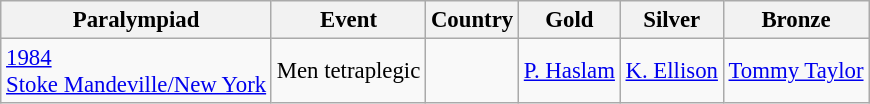<table class="wikitable" style="font-size:95%">
<tr>
<th>Paralympiad</th>
<th>Event</th>
<th>Country</th>
<th>Gold</th>
<th>Silver</th>
<th>Bronze</th>
</tr>
<tr>
<td><a href='#'>1984<br>Stoke Mandeville/New York</a></td>
<td>Men tetraplegic<br></td>
<td></td>
<td><a href='#'>P. Haslam</a></td>
<td><a href='#'>K. Ellison</a></td>
<td><a href='#'>Tommy Taylor</a></td>
</tr>
</table>
